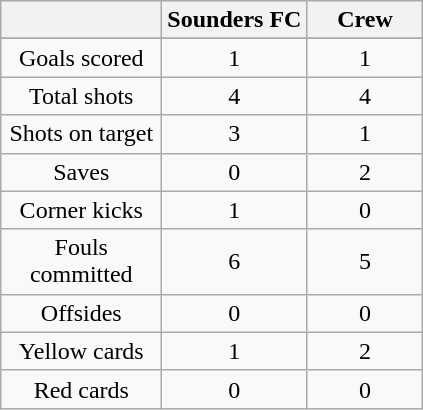<table class="wikitable" style="text-align: center">
<tr>
<th width=100></th>
<th width=70>Sounders FC</th>
<th width=70>Crew</th>
</tr>
<tr>
</tr>
<tr>
<td>Goals scored</td>
<td>1</td>
<td>1</td>
</tr>
<tr>
<td>Total shots</td>
<td>4</td>
<td>4</td>
</tr>
<tr>
<td>Shots on target</td>
<td>3</td>
<td>1</td>
</tr>
<tr>
<td>Saves</td>
<td>0</td>
<td>2</td>
</tr>
<tr>
<td>Corner kicks</td>
<td>1</td>
<td>0</td>
</tr>
<tr>
<td>Fouls committed</td>
<td>6</td>
<td>5</td>
</tr>
<tr>
<td>Offsides</td>
<td>0</td>
<td>0</td>
</tr>
<tr>
<td>Yellow cards</td>
<td>1</td>
<td>2</td>
</tr>
<tr>
<td>Red cards</td>
<td>0</td>
<td>0</td>
</tr>
</table>
